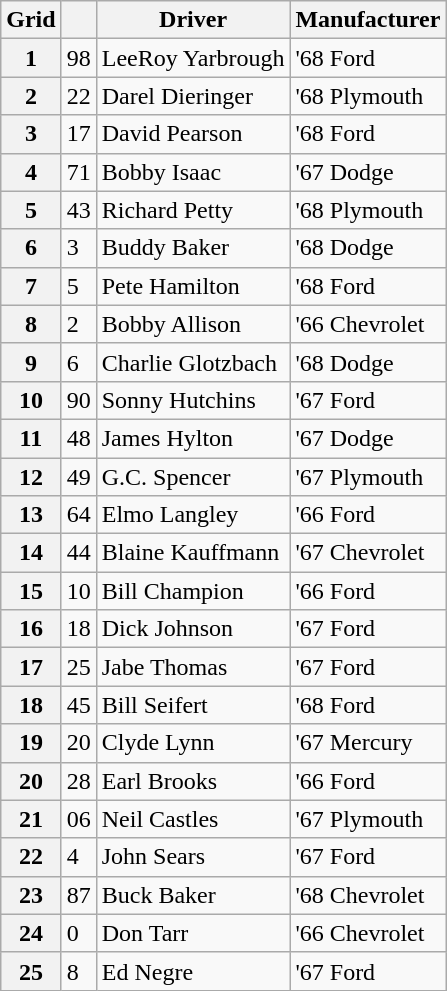<table class="wikitable">
<tr>
<th>Grid</th>
<th></th>
<th>Driver</th>
<th>Manufacturer</th>
</tr>
<tr>
<th>1</th>
<td>98</td>
<td>LeeRoy Yarbrough</td>
<td>'68 Ford</td>
</tr>
<tr>
<th>2</th>
<td>22</td>
<td>Darel Dieringer</td>
<td>'68 Plymouth</td>
</tr>
<tr>
<th>3</th>
<td>17</td>
<td>David Pearson</td>
<td>'68 Ford</td>
</tr>
<tr>
<th>4</th>
<td>71</td>
<td>Bobby Isaac</td>
<td>'67 Dodge</td>
</tr>
<tr>
<th>5</th>
<td>43</td>
<td>Richard Petty</td>
<td>'68 Plymouth</td>
</tr>
<tr>
<th>6</th>
<td>3</td>
<td>Buddy Baker</td>
<td>'68 Dodge</td>
</tr>
<tr>
<th>7</th>
<td>5</td>
<td>Pete Hamilton</td>
<td>'68 Ford</td>
</tr>
<tr>
<th>8</th>
<td>2</td>
<td>Bobby Allison</td>
<td>'66 Chevrolet</td>
</tr>
<tr>
<th>9</th>
<td>6</td>
<td>Charlie Glotzbach</td>
<td>'68 Dodge</td>
</tr>
<tr>
<th>10</th>
<td>90</td>
<td>Sonny Hutchins</td>
<td>'67 Ford</td>
</tr>
<tr>
<th>11</th>
<td>48</td>
<td>James Hylton</td>
<td>'67 Dodge</td>
</tr>
<tr>
<th>12</th>
<td>49</td>
<td>G.C. Spencer</td>
<td>'67 Plymouth</td>
</tr>
<tr>
<th>13</th>
<td>64</td>
<td>Elmo Langley</td>
<td>'66 Ford</td>
</tr>
<tr>
<th>14</th>
<td>44</td>
<td>Blaine Kauffmann</td>
<td>'67 Chevrolet</td>
</tr>
<tr>
<th>15</th>
<td>10</td>
<td>Bill Champion</td>
<td>'66 Ford</td>
</tr>
<tr>
<th>16</th>
<td>18</td>
<td>Dick Johnson</td>
<td>'67 Ford</td>
</tr>
<tr>
<th>17</th>
<td>25</td>
<td>Jabe Thomas</td>
<td>'67 Ford</td>
</tr>
<tr>
<th>18</th>
<td>45</td>
<td>Bill Seifert</td>
<td>'68 Ford</td>
</tr>
<tr>
<th>19</th>
<td>20</td>
<td>Clyde Lynn</td>
<td>'67 Mercury</td>
</tr>
<tr>
<th>20</th>
<td>28</td>
<td>Earl Brooks</td>
<td>'66 Ford</td>
</tr>
<tr>
<th>21</th>
<td>06</td>
<td>Neil Castles</td>
<td>'67 Plymouth</td>
</tr>
<tr>
<th>22</th>
<td>4</td>
<td>John Sears</td>
<td>'67 Ford</td>
</tr>
<tr>
<th>23</th>
<td>87</td>
<td>Buck Baker</td>
<td>'68 Chevrolet</td>
</tr>
<tr>
<th>24</th>
<td>0</td>
<td>Don Tarr</td>
<td>'66 Chevrolet</td>
</tr>
<tr>
<th>25</th>
<td>8</td>
<td>Ed Negre</td>
<td>'67 Ford</td>
</tr>
</table>
